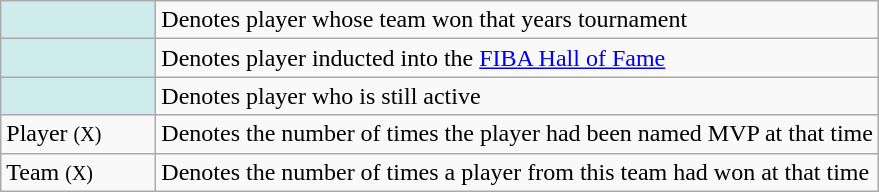<table class="wikitable">
<tr>
<td style="background-color:#CFECEC; border:1px solid #aaaaaa; width:6em"></td>
<td>Denotes player whose team won that years tournament</td>
</tr>
<tr>
<td style="background-color:#CFECEC; border:1px solid #aaaaaa; width:6em"></td>
<td>Denotes player inducted into the <a href='#'>FIBA Hall of Fame</a></td>
</tr>
<tr>
<td style="background-color:#CFECEC; border:1px solid #aaaaaa; width:6em"></td>
<td>Denotes player who is still active</td>
</tr>
<tr>
<td>Player <small>(X)</small></td>
<td>Denotes the number of times the player had been named MVP at that time</td>
</tr>
<tr>
<td>Team <small>(X)</small></td>
<td>Denotes the number of times a player from this team had won at that time</td>
</tr>
</table>
